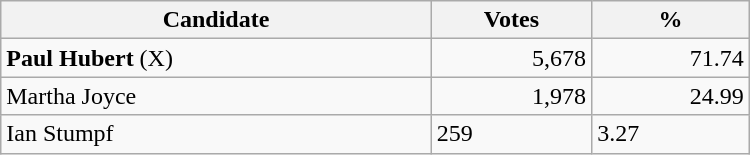<table style="width:500px;" class="wikitable">
<tr>
<th align="center">Candidate</th>
<th align="center">Votes</th>
<th align="center">%</th>
</tr>
<tr>
<td align="left"><strong>Paul Hubert</strong> (X)</td>
<td align="right">5,678</td>
<td align="right">71.74</td>
</tr>
<tr>
<td align="left">Martha Joyce</td>
<td align="right">1,978</td>
<td align="right">24.99</td>
</tr>
<tr>
<td>Ian Stumpf</td>
<td>259</td>
<td>3.27</td>
</tr>
</table>
